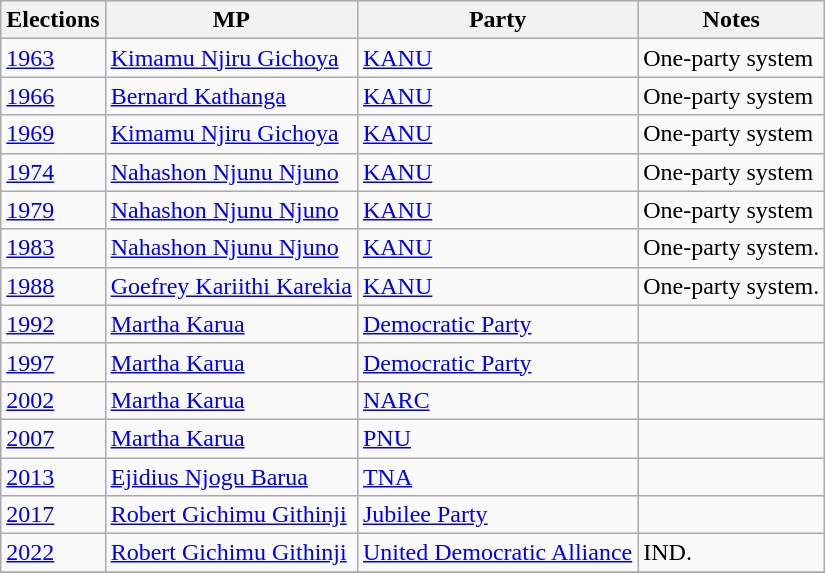<table class="wikitable">
<tr>
<th>Elections</th>
<th>MP </th>
<th>Party</th>
<th>Notes</th>
</tr>
<tr>
<td><a href='#'>1963</a></td>
<td><a href='#'>Kimamu Njiru Gichoya</a></td>
<td><a href='#'>KANU</a></td>
<td>One-party system</td>
</tr>
<tr>
<td><a href='#'>1966</a></td>
<td><a href='#'>Bernard Kathanga</a></td>
<td><a href='#'>KANU</a></td>
<td>One-party system</td>
</tr>
<tr>
<td><a href='#'>1969</a></td>
<td><a href='#'>Kimamu Njiru Gichoya</a></td>
<td><a href='#'>KANU</a></td>
<td>One-party system</td>
</tr>
<tr>
<td><a href='#'>1974</a></td>
<td><a href='#'>Nahashon Njunu Njuno</a></td>
<td><a href='#'>KANU</a></td>
<td>One-party system</td>
</tr>
<tr>
<td><a href='#'>1979</a></td>
<td><a href='#'>Nahashon Njunu Njuno</a></td>
<td><a href='#'>KANU</a></td>
<td>One-party system</td>
</tr>
<tr>
<td><a href='#'>1983</a></td>
<td><a href='#'>Nahashon Njunu Njuno</a></td>
<td><a href='#'>KANU</a></td>
<td>One-party system.</td>
</tr>
<tr>
<td><a href='#'>1988</a></td>
<td><a href='#'>Goefrey Kariithi Karekia</a></td>
<td><a href='#'>KANU</a></td>
<td>One-party system.</td>
</tr>
<tr>
<td><a href='#'>1992</a></td>
<td><a href='#'>Martha Karua</a></td>
<td><a href='#'>Democratic Party</a></td>
<td></td>
</tr>
<tr>
<td><a href='#'>1997</a></td>
<td><a href='#'>Martha Karua</a></td>
<td><a href='#'>Democratic Party</a></td>
<td></td>
</tr>
<tr>
<td><a href='#'>2002</a></td>
<td><a href='#'>Martha Karua</a></td>
<td><a href='#'>NARC</a></td>
<td></td>
</tr>
<tr>
<td><a href='#'>2007</a></td>
<td><a href='#'>Martha Karua</a></td>
<td><a href='#'>PNU</a></td>
<td></td>
</tr>
<tr>
<td><a href='#'>2013</a></td>
<td><a href='#'>Ejidius Njogu Barua</a></td>
<td><a href='#'>TNA</a></td>
<td></td>
</tr>
<tr>
<td><a href='#'>2017</a></td>
<td><a href='#'>Robert Gichimu Githinji </a></td>
<td><a href='#'>Jubilee Party</a></td>
<td></td>
</tr>
<tr>
<td><a href='#'>2022</a></td>
<td><a href='#'>Robert Gichimu Githinji</a></td>
<td><a href='#'>United Democratic Alliance</a></td>
<td>IND.</td>
</tr>
<tr>
</tr>
</table>
